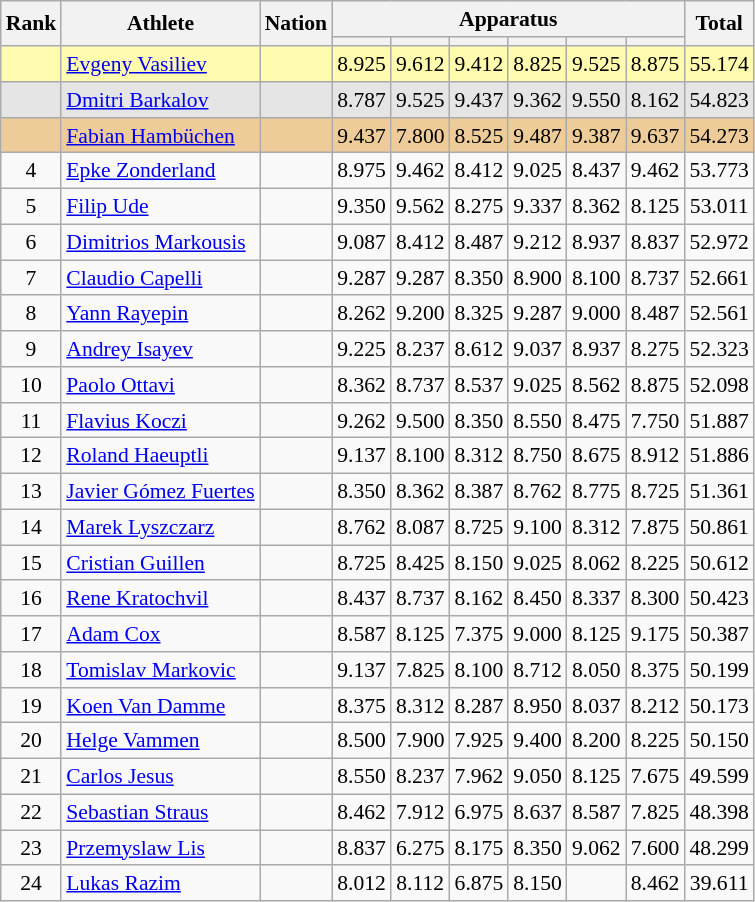<table class="wikitable" style="font-size:90%">
<tr>
<th rowspan=2>Rank</th>
<th rowspan=2>Athlete</th>
<th rowspan=2>Nation</th>
<th colspan =6>Apparatus</th>
<th rowspan=2>Total</th>
</tr>
<tr style="font-size:95%">
<th></th>
<th></th>
<th></th>
<th></th>
<th></th>
<th></th>
</tr>
<tr align=center bgcolor=fffcaf>
<td></td>
<td align=left><a href='#'>Evgeny Vasiliev</a></td>
<td align=left>     </td>
<td>8.925</td>
<td>9.612</td>
<td>9.412</td>
<td>8.825</td>
<td>9.525</td>
<td>8.875</td>
<td>55.174</td>
</tr>
<tr align=center bgcolor=e5e5e5>
<td></td>
<td align=left><a href='#'>Dmitri Barkalov</a></td>
<td align=left></td>
<td>8.787</td>
<td>9.525</td>
<td>9.437</td>
<td>9.362</td>
<td>9.550</td>
<td>8.162</td>
<td>54.823</td>
</tr>
<tr align=center bgcolor=eecc99>
<td></td>
<td align=left><a href='#'>Fabian Hambüchen</a></td>
<td align=left></td>
<td>9.437</td>
<td>7.800</td>
<td>8.525</td>
<td>9.487</td>
<td>9.387</td>
<td>9.637</td>
<td>54.273</td>
</tr>
<tr align=center>
<td>4</td>
<td align=left><a href='#'>Epke Zonderland</a></td>
<td align=left></td>
<td>8.975</td>
<td>9.462</td>
<td>8.412</td>
<td>9.025</td>
<td>8.437</td>
<td>9.462</td>
<td>53.773</td>
</tr>
<tr align=center>
<td>5</td>
<td align=left><a href='#'>Filip Ude</a></td>
<td align=left></td>
<td>9.350</td>
<td>9.562</td>
<td>8.275</td>
<td>9.337</td>
<td>8.362</td>
<td>8.125</td>
<td>53.011</td>
</tr>
<tr align=center>
<td>6</td>
<td align=left><a href='#'>Dimitrios Markousis</a></td>
<td align=left></td>
<td>9.087</td>
<td>8.412</td>
<td>8.487</td>
<td>9.212</td>
<td>8.937</td>
<td>8.837</td>
<td>52.972</td>
</tr>
<tr align=center>
<td>7</td>
<td align=left><a href='#'>Claudio Capelli</a></td>
<td align=left></td>
<td>9.287</td>
<td>9.287</td>
<td>8.350</td>
<td>8.900</td>
<td>8.100</td>
<td>8.737</td>
<td>52.661</td>
</tr>
<tr align=center>
<td>8</td>
<td align=left><a href='#'>Yann Rayepin</a></td>
<td align=left></td>
<td>8.262</td>
<td>9.200</td>
<td>8.325</td>
<td>9.287</td>
<td>9.000</td>
<td>8.487</td>
<td>52.561</td>
</tr>
<tr align=center>
<td>9</td>
<td align=left><a href='#'>Andrey Isayev</a></td>
<td align=left></td>
<td>9.225</td>
<td>8.237</td>
<td>8.612</td>
<td>9.037</td>
<td>8.937</td>
<td>8.275</td>
<td>52.323</td>
</tr>
<tr align=center>
<td>10</td>
<td align=left><a href='#'>Paolo Ottavi</a></td>
<td align=left></td>
<td>8.362</td>
<td>8.737</td>
<td>8.537</td>
<td>9.025</td>
<td>8.562</td>
<td>8.875</td>
<td>52.098</td>
</tr>
<tr align=center>
<td>11</td>
<td align=left><a href='#'>Flavius Koczi</a></td>
<td align=left></td>
<td>9.262</td>
<td>9.500</td>
<td>8.350</td>
<td>8.550</td>
<td>8.475</td>
<td>7.750</td>
<td>51.887</td>
</tr>
<tr align=center>
<td>12</td>
<td align=left><a href='#'>Roland Haeuptli</a></td>
<td align=left></td>
<td>9.137</td>
<td>8.100</td>
<td>8.312</td>
<td>8.750</td>
<td>8.675</td>
<td>8.912</td>
<td>51.886</td>
</tr>
<tr align=center>
<td>13</td>
<td align=left><a href='#'>Javier Gómez Fuertes</a></td>
<td align=left></td>
<td>8.350</td>
<td>8.362</td>
<td>8.387</td>
<td>8.762</td>
<td>8.775</td>
<td>8.725</td>
<td>51.361</td>
</tr>
<tr align=center>
<td>14</td>
<td align=left><a href='#'>Marek Lyszczarz</a></td>
<td align=left></td>
<td>8.762</td>
<td>8.087</td>
<td>8.725</td>
<td>9.100</td>
<td>8.312</td>
<td>7.875</td>
<td>50.861</td>
</tr>
<tr align=center>
<td>15</td>
<td align=left><a href='#'>Cristian Guillen</a></td>
<td align=left></td>
<td>8.725</td>
<td>8.425</td>
<td>8.150</td>
<td>9.025</td>
<td>8.062</td>
<td>8.225</td>
<td>50.612</td>
</tr>
<tr align=center>
<td>16</td>
<td align=left><a href='#'>Rene Kratochvil</a></td>
<td align=left></td>
<td>8.437</td>
<td>8.737</td>
<td>8.162</td>
<td>8.450</td>
<td>8.337</td>
<td>8.300</td>
<td>50.423</td>
</tr>
<tr align=center>
<td>17</td>
<td align=left><a href='#'>Adam Cox</a></td>
<td align=left></td>
<td>8.587</td>
<td>8.125</td>
<td>7.375</td>
<td>9.000</td>
<td>8.125</td>
<td>9.175</td>
<td>50.387</td>
</tr>
<tr align=center>
<td>18</td>
<td align=left><a href='#'>Tomislav Markovic</a></td>
<td align=left></td>
<td>9.137</td>
<td>7.825</td>
<td>8.100</td>
<td>8.712</td>
<td>8.050</td>
<td>8.375</td>
<td>50.199</td>
</tr>
<tr align=center>
<td>19</td>
<td align=left><a href='#'>Koen Van Damme</a></td>
<td align=left></td>
<td>8.375</td>
<td>8.312</td>
<td>8.287</td>
<td>8.950</td>
<td>8.037</td>
<td>8.212</td>
<td>50.173</td>
</tr>
<tr align=center>
<td>20</td>
<td align=left><a href='#'>Helge Vammen</a></td>
<td align=left></td>
<td>8.500</td>
<td>7.900</td>
<td>7.925</td>
<td>9.400</td>
<td>8.200</td>
<td>8.225</td>
<td>50.150</td>
</tr>
<tr align=center>
<td>21</td>
<td align=left><a href='#'>Carlos Jesus</a></td>
<td align=left></td>
<td>8.550</td>
<td>8.237</td>
<td>7.962</td>
<td>9.050</td>
<td>8.125</td>
<td>7.675</td>
<td>49.599</td>
</tr>
<tr align=center>
<td>22</td>
<td align=left><a href='#'>Sebastian Straus</a></td>
<td align=left></td>
<td>8.462</td>
<td>7.912</td>
<td>6.975</td>
<td>8.637</td>
<td>8.587</td>
<td>7.825</td>
<td>48.398</td>
</tr>
<tr align=center>
<td>23</td>
<td align=left><a href='#'>Przemyslaw Lis</a></td>
<td align=left></td>
<td>8.837</td>
<td>6.275</td>
<td>8.175</td>
<td>8.350</td>
<td>9.062</td>
<td>7.600</td>
<td>48.299</td>
</tr>
<tr align=center>
<td>24</td>
<td align=left><a href='#'>Lukas Razim</a></td>
<td align=left></td>
<td>8.012</td>
<td>8.112</td>
<td>6.875</td>
<td>8.150</td>
<td></td>
<td>8.462</td>
<td>39.611</td>
</tr>
</table>
